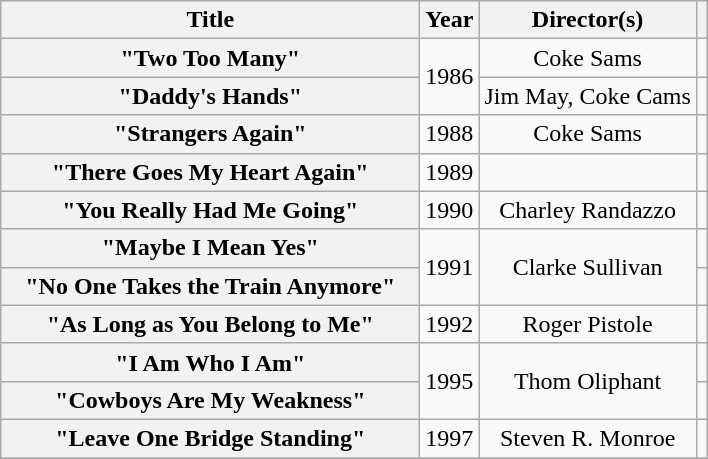<table class="wikitable plainrowheaders" style="text-align:center;" border="1">
<tr>
<th scope="col" style="width:17em;">Title</th>
<th scope="col">Year</th>
<th scope="col">Director(s)</th>
<th></th>
</tr>
<tr>
<th scope="row">"Two Too Many"</th>
<td rowspan="2">1986</td>
<td>Coke Sams</td>
<td></td>
</tr>
<tr>
<th scope="row">"Daddy's Hands"</th>
<td>Jim May, Coke Cams</td>
<td></td>
</tr>
<tr>
<th scope="row">"Strangers Again"</th>
<td>1988</td>
<td>Coke Sams</td>
<td></td>
</tr>
<tr>
<th scope="row">"There Goes My Heart Again" </th>
<td>1989</td>
<td></td>
<td></td>
</tr>
<tr>
<th scope="row">"You Really Had Me Going"</th>
<td>1990</td>
<td>Charley Randazzo</td>
<td></td>
</tr>
<tr>
<th scope="row">"Maybe I Mean Yes"</th>
<td rowspan="2">1991</td>
<td rowspan="2">Clarke Sullivan</td>
<td></td>
</tr>
<tr>
<th scope="row">"No One Takes the Train Anymore"</th>
<td></td>
</tr>
<tr>
<th scope="row">"As Long as You Belong to Me"</th>
<td>1992</td>
<td>Roger Pistole</td>
<td></td>
</tr>
<tr>
<th scope="row">"I Am Who I Am"</th>
<td rowspan="2">1995</td>
<td rowspan="2">Thom Oliphant</td>
<td></td>
</tr>
<tr>
<th scope="row">"Cowboys Are My Weakness"</th>
<td></td>
</tr>
<tr>
<th scope="row">"Leave One Bridge Standing"</th>
<td>1997</td>
<td>Steven R. Monroe</td>
<td></td>
</tr>
<tr>
</tr>
</table>
